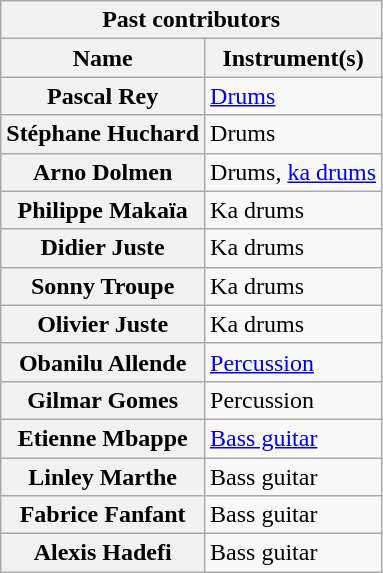<table class="wikitable sortable" border="1">
<tr>
<th scope="col" colspan="2">Past contributors</th>
</tr>
<tr>
<th scope="col">Name</th>
<th scope="col">Instrument(s)</th>
</tr>
<tr>
<th scope="row">Pascal Rey</th>
<td rowspan="1"><a href='#'>Drums</a></td>
</tr>
<tr>
<th scope="row">Stéphane Huchard</th>
<td rowspan="1">Drums</td>
</tr>
<tr>
<th scope="row">Arno Dolmen</th>
<td rowspan="1"”>Drums, <a href='#'>ka drums</a></td>
</tr>
<tr>
<th scope="row">Philippe Makaïa</th>
<td rowspan="1">Ka drums</td>
</tr>
<tr>
<th scope="row">Didier Juste</th>
<td rowspan="1">Ka drums</td>
</tr>
<tr>
<th scope="row">Sonny Troupe</th>
<td rowspan="1">Ka drums</td>
</tr>
<tr>
<th scope="row">Olivier Juste</th>
<td rowspan="1">Ka drums</td>
</tr>
<tr>
<th scope="row">Obanilu Allende</th>
<td rowspan="1"><a href='#'>Percussion</a></td>
</tr>
<tr>
<th scope="row">Gilmar Gomes</th>
<td rowspan="1">Percussion</td>
</tr>
<tr>
<th scope="row">Etienne Mbappe</th>
<td rowspan="1"><a href='#'>Bass guitar</a></td>
</tr>
<tr>
<th scope="row">Linley Marthe</th>
<td rowspan="1">Bass guitar</td>
</tr>
<tr>
<th scope="row">Fabrice Fanfant</th>
<td rowspan="1">Bass guitar</td>
</tr>
<tr>
<th scope="row">Alexis Hadefi</th>
<td rowspan="1">Bass guitar</td>
</tr>
</table>
